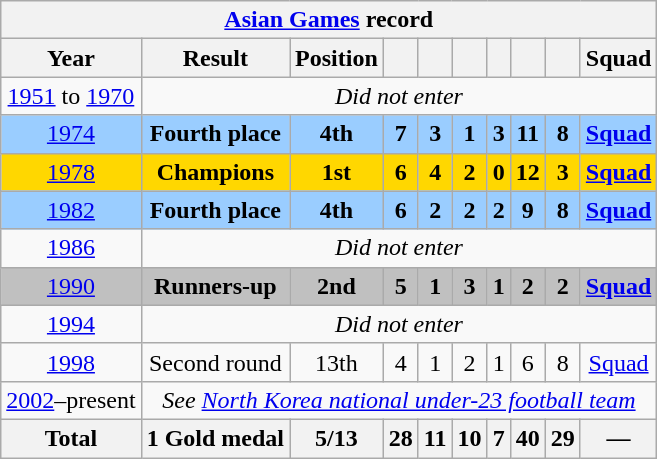<table class="wikitable" style="text-align: center;">
<tr>
<th colspan=10><a href='#'>Asian Games</a> record</th>
</tr>
<tr>
<th>Year</th>
<th>Result</th>
<th>Position</th>
<th></th>
<th></th>
<th></th>
<th></th>
<th></th>
<th></th>
<th>Squad</th>
</tr>
<tr>
<td><a href='#'>1951</a> to <a href='#'>1970</a></td>
<td colspan=9><em>Did not enter</em></td>
</tr>
<tr bgcolor="#9acdff">
<td> <a href='#'>1974</a></td>
<td><strong>Fourth place</strong></td>
<td><strong>4th</strong></td>
<td><strong>7</strong></td>
<td><strong>3</strong></td>
<td><strong>1</strong></td>
<td><strong>3</strong></td>
<td><strong>11</strong></td>
<td><strong>8</strong></td>
<td><strong><a href='#'>Squad</a></strong></td>
</tr>
<tr bgcolor=gold>
<td> <a href='#'>1978</a></td>
<td><strong>Champions</strong></td>
<td><strong>1st</strong></td>
<td><strong>6</strong></td>
<td><strong>4</strong></td>
<td><strong>2</strong></td>
<td><strong>0</strong></td>
<td><strong>12</strong></td>
<td><strong>3</strong></td>
<td><strong><a href='#'>Squad</a></strong></td>
</tr>
<tr bgcolor="#9acdff">
<td> <a href='#'>1982</a></td>
<td><strong>Fourth place</strong></td>
<td><strong>4th</strong></td>
<td><strong>6</strong></td>
<td><strong>2</strong></td>
<td><strong>2</strong></td>
<td><strong>2</strong></td>
<td><strong>9</strong></td>
<td><strong>8</strong></td>
<td><strong><a href='#'>Squad</a></strong></td>
</tr>
<tr>
<td> <a href='#'>1986</a></td>
<td colspan=9><em>Did not enter</em></td>
</tr>
<tr bgcolor=silver>
<td> <a href='#'>1990</a></td>
<td><strong>Runners-up</strong></td>
<td><strong>2nd</strong></td>
<td><strong>5</strong></td>
<td><strong>1</strong></td>
<td><strong>3</strong></td>
<td><strong>1</strong></td>
<td><strong>2</strong></td>
<td><strong>2</strong></td>
<td><strong><a href='#'>Squad</a></strong></td>
</tr>
<tr>
<td> <a href='#'>1994</a></td>
<td colspan=9><em>Did not enter</em></td>
</tr>
<tr>
<td> <a href='#'>1998</a></td>
<td>Second round</td>
<td>13th</td>
<td>4</td>
<td>1</td>
<td>2</td>
<td>1</td>
<td>6</td>
<td>8</td>
<td><a href='#'>Squad</a></td>
</tr>
<tr>
<td><a href='#'>2002</a>–present</td>
<td colspan=9><em>See <a href='#'>North Korea national under-23 football team</a></em></td>
</tr>
<tr>
<th>Total</th>
<th>1 Gold medal</th>
<th>5/13</th>
<th>28</th>
<th>11</th>
<th>10</th>
<th>7</th>
<th>40</th>
<th>29</th>
<th>—</th>
</tr>
</table>
